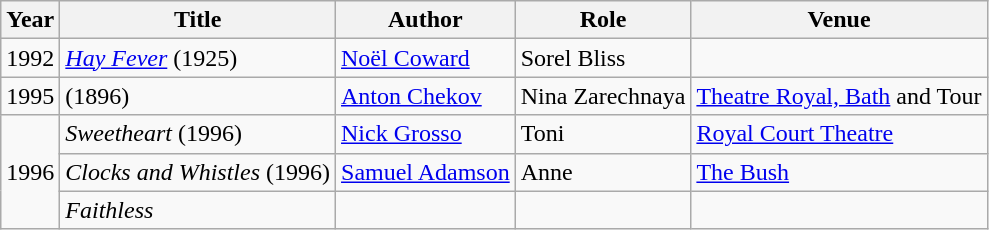<table class="wikitable">
<tr>
<th scope="col">Year</th>
<th scope="col">Title</th>
<th>Author</th>
<th scope="col">Role</th>
<th scope="col" class="unsortable">Venue</th>
</tr>
<tr>
<td>1992</td>
<td><em><a href='#'>Hay Fever</a></em> (1925)</td>
<td><a href='#'>Noël Coward</a></td>
<td>Sorel Bliss</td>
<td></td>
</tr>
<tr>
<td>1995</td>
<td><em></em> (1896)</td>
<td><a href='#'>Anton Chekov</a></td>
<td>Nina Zarechnaya</td>
<td><a href='#'>Theatre Royal, Bath</a> and Tour</td>
</tr>
<tr>
<td rowspan="3">1996</td>
<td><em>Sweetheart</em> (1996)</td>
<td><a href='#'>Nick Grosso</a></td>
<td>Toni</td>
<td><a href='#'>Royal Court Theatre</a></td>
</tr>
<tr>
<td><em>Clocks and Whistles</em> (1996)</td>
<td><a href='#'>Samuel Adamson</a></td>
<td>Anne</td>
<td><a href='#'>The Bush</a></td>
</tr>
<tr>
<td><em>Faithless</em></td>
<td></td>
<td></td>
<td></td>
</tr>
</table>
